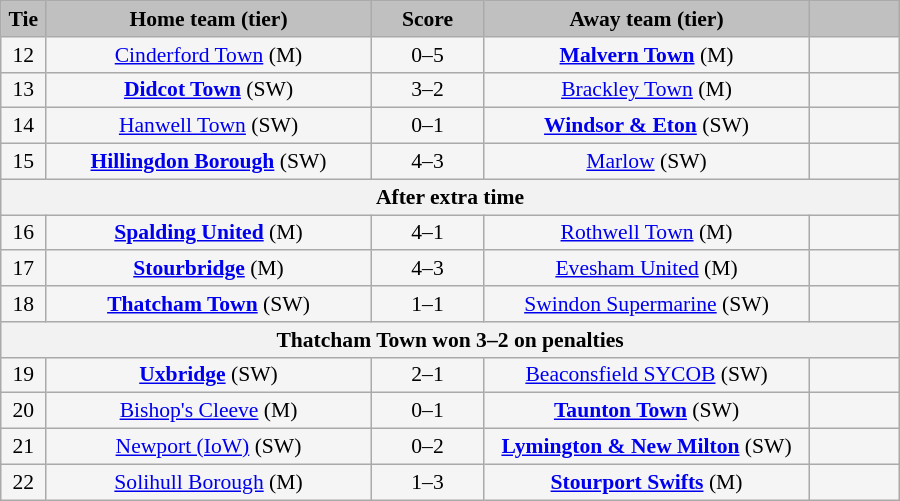<table class="wikitable" style="width: 600px; background:WhiteSmoke; text-align:center; font-size:90%">
<tr>
<td scope="col" style="width:  5.00%; background:silver;"><strong>Tie</strong></td>
<td scope="col" style="width: 36.25%; background:silver;"><strong>Home team (tier)</strong></td>
<td scope="col" style="width: 12.50%; background:silver;"><strong>Score</strong></td>
<td scope="col" style="width: 36.25%; background:silver;"><strong>Away team (tier)</strong></td>
<td scope="col" style="width: 10.00%; background:silver;"><strong></strong></td>
</tr>
<tr>
<td>12</td>
<td><a href='#'>Cinderford Town</a> (M)</td>
<td>0–5</td>
<td><strong><a href='#'>Malvern Town</a></strong> (M)</td>
<td></td>
</tr>
<tr>
<td>13</td>
<td><strong><a href='#'>Didcot Town</a></strong> (SW)</td>
<td>3–2</td>
<td><a href='#'>Brackley Town</a> (M)</td>
<td></td>
</tr>
<tr>
<td>14</td>
<td><a href='#'>Hanwell Town</a> (SW)</td>
<td>0–1</td>
<td><strong><a href='#'>Windsor & Eton</a></strong> (SW)</td>
<td></td>
</tr>
<tr>
<td>15</td>
<td><strong><a href='#'>Hillingdon Borough</a></strong> (SW)</td>
<td>4–3</td>
<td><a href='#'>Marlow</a> (SW)</td>
<td></td>
</tr>
<tr>
<th colspan="5">After extra time</th>
</tr>
<tr>
<td>16</td>
<td><strong><a href='#'>Spalding United</a></strong> (M)</td>
<td>4–1</td>
<td><a href='#'>Rothwell Town</a> (M)</td>
<td></td>
</tr>
<tr>
<td>17</td>
<td><strong><a href='#'>Stourbridge</a></strong> (M)</td>
<td>4–3</td>
<td><a href='#'>Evesham United</a> (M)</td>
<td></td>
</tr>
<tr>
<td>18</td>
<td><strong><a href='#'>Thatcham Town</a></strong> (SW)</td>
<td>1–1</td>
<td><a href='#'>Swindon Supermarine</a> (SW)</td>
<td></td>
</tr>
<tr>
<th colspan="5">Thatcham Town won 3–2 on penalties</th>
</tr>
<tr>
<td>19</td>
<td><strong><a href='#'>Uxbridge</a></strong> (SW)</td>
<td>2–1</td>
<td><a href='#'>Beaconsfield SYCOB</a> (SW)</td>
<td></td>
</tr>
<tr>
<td>20</td>
<td><a href='#'>Bishop's Cleeve</a> (M)</td>
<td>0–1</td>
<td><strong><a href='#'>Taunton Town</a></strong> (SW)</td>
<td></td>
</tr>
<tr>
<td>21</td>
<td><a href='#'>Newport (IoW)</a> (SW)</td>
<td>0–2</td>
<td><strong><a href='#'>Lymington & New Milton</a></strong> (SW)</td>
<td></td>
</tr>
<tr>
<td>22</td>
<td><a href='#'>Solihull Borough</a> (M)</td>
<td>1–3</td>
<td><strong><a href='#'>Stourport Swifts</a></strong> (M)</td>
<td></td>
</tr>
</table>
